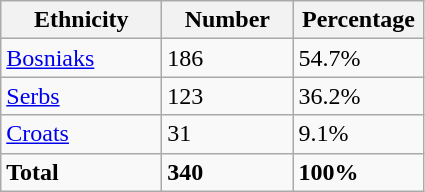<table class="wikitable">
<tr>
<th width="100px">Ethnicity</th>
<th width="80px">Number</th>
<th width="80px">Percentage</th>
</tr>
<tr>
<td><a href='#'>Bosniaks</a></td>
<td>186</td>
<td>54.7%</td>
</tr>
<tr>
<td><a href='#'>Serbs</a></td>
<td>123</td>
<td>36.2%</td>
</tr>
<tr>
<td><a href='#'>Croats</a></td>
<td>31</td>
<td>9.1%</td>
</tr>
<tr>
<td><strong>Total</strong></td>
<td><strong>340</strong></td>
<td><strong>100%</strong></td>
</tr>
</table>
